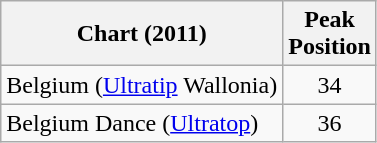<table class="wikitable sortable">
<tr>
<th align="left">Chart (2011)</th>
<th align="left">Peak<br>Position</th>
</tr>
<tr>
<td align="left">Belgium (<a href='#'>Ultratip</a> Wallonia)</td>
<td align="center">34</td>
</tr>
<tr>
<td align="left">Belgium Dance (<a href='#'>Ultratop</a>)</td>
<td align="center">36</td>
</tr>
</table>
